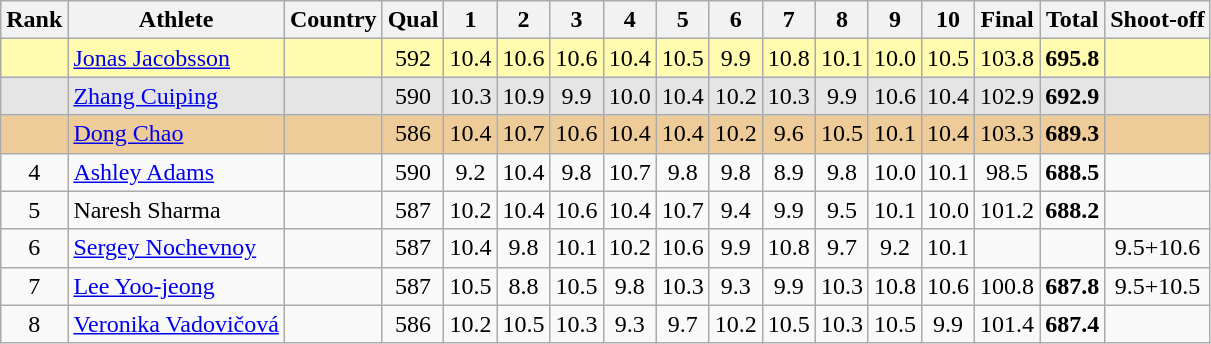<table class="wikitable sortable">
<tr>
<th>Rank</th>
<th>Athlete</th>
<th>Country</th>
<th>Qual</th>
<th class="unsortable" style="width: 28px">1</th>
<th class="unsortable" style="width: 28px">2</th>
<th class="unsortable" style="width: 28px">3</th>
<th class="unsortable" style="width: 28px">4</th>
<th class="unsortable" style="width: 28px">5</th>
<th class="unsortable" style="width: 28px">6</th>
<th class="unsortable" style="width: 28px">7</th>
<th class="unsortable" style="width: 28px">8</th>
<th class="unsortable" style="width: 28px">9</th>
<th class="unsortable" style="width: 28px">10</th>
<th>Final</th>
<th>Total</th>
<th class="unsortable">Shoot-off</th>
</tr>
<tr style="background:#fffcaf;">
<td align="center"></td>
<td align="left"><a href='#'>Jonas Jacobsson</a></td>
<td align="left"></td>
<td align="center">592</td>
<td align="center">10.4</td>
<td align="center">10.6</td>
<td align="center">10.6</td>
<td align="center">10.4</td>
<td align="center">10.5</td>
<td align="center">9.9</td>
<td align="center">10.8</td>
<td align="center">10.1</td>
<td align="center">10.0</td>
<td align="center">10.5</td>
<td align="center">103.8</td>
<td align="center"><strong>695.8</strong></td>
<td></td>
</tr>
<tr style="background:#e5e5e5;">
<td align="center"></td>
<td align="left"><a href='#'>Zhang Cuiping</a></td>
<td align="left"></td>
<td align="center">590</td>
<td align="center">10.3</td>
<td align="center">10.9</td>
<td align="center">9.9</td>
<td align="center">10.0</td>
<td align="center">10.4</td>
<td align="center">10.2</td>
<td align="center">10.3</td>
<td align="center">9.9</td>
<td align="center">10.6</td>
<td align="center">10.4</td>
<td align="center">102.9</td>
<td align="center"><strong>692.9</strong></td>
<td></td>
</tr>
<tr style="background:#ec9;">
<td align="center"></td>
<td align="left"><a href='#'>Dong Chao</a></td>
<td align="left"></td>
<td align="center">586</td>
<td align="center">10.4</td>
<td align="center">10.7</td>
<td align="center">10.6</td>
<td align="center">10.4</td>
<td align="center">10.4</td>
<td align="center">10.2</td>
<td align="center">9.6</td>
<td align="center">10.5</td>
<td align="center">10.1</td>
<td align="center">10.4</td>
<td align="center">103.3</td>
<td align="center"><strong>689.3</strong></td>
<td></td>
</tr>
<tr>
<td align="center">4</td>
<td align="left"><a href='#'>Ashley Adams</a></td>
<td align="left"></td>
<td align="center">590</td>
<td align="center">9.2</td>
<td align="center">10.4</td>
<td align="center">9.8</td>
<td align="center">10.7</td>
<td align="center">9.8</td>
<td align="center">9.8</td>
<td align="center">8.9</td>
<td align="center">9.8</td>
<td align="center">10.0</td>
<td align="center">10.1</td>
<td align="center">98.5</td>
<td align="center"><strong>688.5</strong></td>
<td></td>
</tr>
<tr>
<td align="center">5</td>
<td align="left">Naresh Sharma</td>
<td align="left"></td>
<td align="center">587</td>
<td align="center">10.2</td>
<td align="center">10.4</td>
<td align="center">10.6</td>
<td align="center">10.4</td>
<td align="center">10.7</td>
<td align="center">9.4</td>
<td align="center">9.9</td>
<td align="center">9.5</td>
<td align="center">10.1</td>
<td align="center">10.0</td>
<td align="center">101.2</td>
<td align="center"><strong>688.2</strong></td>
<td></td>
</tr>
<tr>
<td align="center">6</td>
<td align="left"><a href='#'>Sergey Nochevnoy</a></td>
<td align="left"></td>
<td align="center">587</td>
<td align="center">10.4</td>
<td align="center">9.8</td>
<td align="center">10.1</td>
<td align="center">10.2</td>
<td align="center">10.6</td>
<td align="center">9.9</td>
<td align="center">10.8</td>
<td align="center">9.7</td>
<td align="center">9.2</td>
<td align="center">10.1</td>
<td align="center"></td>
<td align="center"></td>
<td align="center">9.5+10.6</td>
</tr>
<tr>
<td align="center">7</td>
<td align="left"><a href='#'>Lee Yoo-jeong</a></td>
<td align="left"></td>
<td align="center">587</td>
<td align="center">10.5</td>
<td align="center">8.8</td>
<td align="center">10.5</td>
<td align="center">9.8</td>
<td align="center">10.3</td>
<td align="center">9.3</td>
<td align="center">9.9</td>
<td align="center">10.3</td>
<td align="center">10.8</td>
<td align="center">10.6</td>
<td align="center">100.8</td>
<td align="center"><strong>687.8</strong></td>
<td align="center">9.5+10.5</td>
</tr>
<tr>
<td align="center">8</td>
<td align="left"><a href='#'>Veronika Vadovičová</a></td>
<td align="left"></td>
<td align="center">586</td>
<td align="center">10.2</td>
<td align="center">10.5</td>
<td align="center">10.3</td>
<td align="center">9.3</td>
<td align="center">9.7</td>
<td align="center">10.2</td>
<td align="center">10.5</td>
<td align="center">10.3</td>
<td align="center">10.5</td>
<td align="center">9.9</td>
<td align="center">101.4</td>
<td align="center"><strong>687.4</strong></td>
<td></td>
</tr>
</table>
